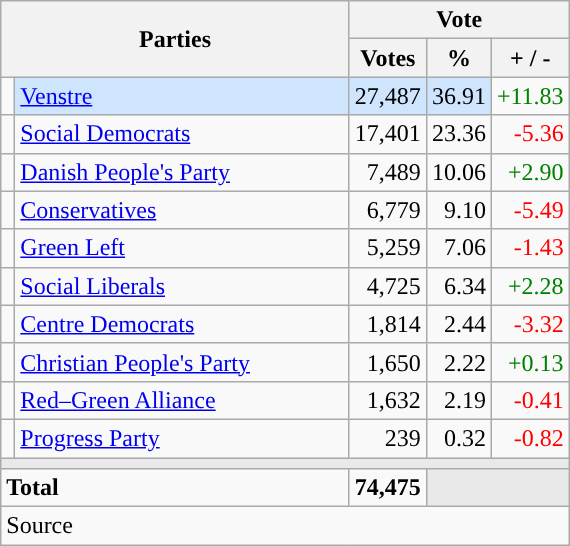<table class="wikitable" style="text-align:right;">
<tr>
<th style="text-align:centre;" rowspan="2" colspan="2" width="225">Parties</th>
<th colspan="3">Vote</th>
</tr>
<tr>
<th width="15">Votes</th>
<th width="15">%</th>
<th width="15">+ / -</th>
</tr>
<tr>
<td width="2" style="color:inherit;background:"></td>
<td bgcolor=#cfe5fe  align="left"><a href='#'>Venstre</a></td>
<td bgcolor=#cfe5fe>27,487</td>
<td bgcolor=#cfe5fe>36.91</td>
<td style=color:green;>+11.83</td>
</tr>
<tr>
<td width="2" style="color:inherit;background:"></td>
<td align="left"><a href='#'>Social Democrats</a></td>
<td>17,401</td>
<td>23.36</td>
<td style=color:red;>-5.36</td>
</tr>
<tr>
<td width="2" style="color:inherit;background:"></td>
<td align="left"><a href='#'>Danish People's Party</a></td>
<td>7,489</td>
<td>10.06</td>
<td style=color:green;>+2.90</td>
</tr>
<tr>
<td width="2" style="color:inherit;background:"></td>
<td align="left"><a href='#'>Conservatives</a></td>
<td>6,779</td>
<td>9.10</td>
<td style=color:red;>-5.49</td>
</tr>
<tr>
<td width="2" style="color:inherit;background:"></td>
<td align="left"><a href='#'>Green Left</a></td>
<td>5,259</td>
<td>7.06</td>
<td style=color:red;>-1.43</td>
</tr>
<tr>
<td width="2" style="color:inherit;background:"></td>
<td align="left"><a href='#'>Social Liberals</a></td>
<td>4,725</td>
<td>6.34</td>
<td style=color:green;>+2.28</td>
</tr>
<tr>
<td width="2" style="color:inherit;background:"></td>
<td align="left"><a href='#'>Centre Democrats</a></td>
<td>1,814</td>
<td>2.44</td>
<td style=color:red;>-3.32</td>
</tr>
<tr>
<td width="2" style="color:inherit;background:"></td>
<td align="left"><a href='#'>Christian People's Party</a></td>
<td>1,650</td>
<td>2.22</td>
<td style=color:green;>+0.13</td>
</tr>
<tr>
<td width="2" style="color:inherit;background:"></td>
<td align="left"><a href='#'>Red–Green Alliance</a></td>
<td>1,632</td>
<td>2.19</td>
<td style=color:red;>-0.41</td>
</tr>
<tr>
<td width="2" style="color:inherit;background:"></td>
<td align="left"><a href='#'>Progress Party</a></td>
<td>239</td>
<td>0.32</td>
<td style=color:red;>-0.82</td>
</tr>
<tr>
<td colspan="7" bgcolor="#E9E9E9"></td>
</tr>
<tr>
<td align="left" colspan="2"><strong>Total</strong></td>
<td><strong>74,475</strong></td>
<td bgcolor="#E9E9E9" colspan="2"></td>
</tr>
<tr>
<td align="left" colspan="6">Source</td>
</tr>
</table>
